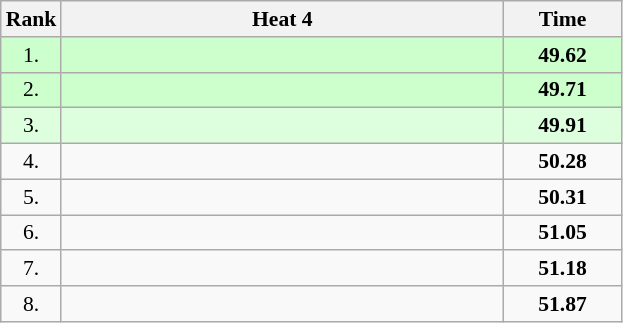<table class="wikitable" style="border-collapse: collapse; font-size: 90%;">
<tr>
<th>Rank</th>
<th style="width: 20em">Heat 4</th>
<th style="width: 5em">Time</th>
</tr>
<tr style="background:#ccffcc;">
<td align="center">1.</td>
<td></td>
<td align="center"><strong>49.62</strong></td>
</tr>
<tr style="background:#ccffcc;">
<td align="center">2.</td>
<td></td>
<td align="center"><strong>49.71 </strong></td>
</tr>
<tr style="background:#ddffdd;">
<td align="center">3.</td>
<td></td>
<td align="center"><strong>49.91</strong></td>
</tr>
<tr>
<td align="center">4.</td>
<td></td>
<td align="center"><strong>50.28</strong></td>
</tr>
<tr>
<td align="center">5.</td>
<td></td>
<td align="center"><strong>50.31</strong></td>
</tr>
<tr>
<td align="center">6.</td>
<td></td>
<td align="center"><strong>51.05</strong></td>
</tr>
<tr>
<td align="center">7.</td>
<td></td>
<td align="center"><strong>51.18</strong></td>
</tr>
<tr>
<td align="center">8.</td>
<td></td>
<td align="center"><strong>51.87 </strong></td>
</tr>
</table>
